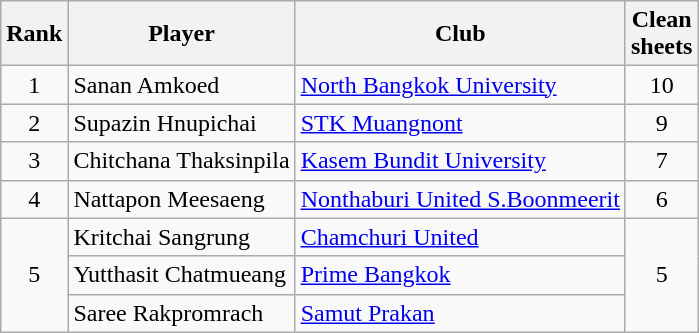<table class="wikitable" style="text-align:center">
<tr>
<th>Rank</th>
<th>Player</th>
<th>Club</th>
<th>Clean<br>sheets</th>
</tr>
<tr>
<td>1</td>
<td align="left"> Sanan Amkoed</td>
<td align="left"><a href='#'>North Bangkok University</a></td>
<td>10</td>
</tr>
<tr>
<td>2</td>
<td align="left"> Supazin Hnupichai</td>
<td align="left"><a href='#'>STK Muangnont</a></td>
<td>9</td>
</tr>
<tr>
<td>3</td>
<td align="left"> Chitchana Thaksinpila</td>
<td align="left"><a href='#'>Kasem Bundit University</a></td>
<td>7</td>
</tr>
<tr>
<td>4</td>
<td align="left"> Nattapon Meesaeng</td>
<td align="left"><a href='#'>Nonthaburi United S.Boonmeerit</a></td>
<td>6</td>
</tr>
<tr>
<td rowspan="3">5</td>
<td align="left"> Kritchai Sangrung</td>
<td align="left"><a href='#'>Chamchuri United</a></td>
<td rowspan="3">5</td>
</tr>
<tr>
<td align="left"> Yutthasit Chatmueang</td>
<td align="left"><a href='#'>Prime Bangkok</a></td>
</tr>
<tr>
<td align="left"> Saree Rakpromrach</td>
<td align="left"><a href='#'>Samut Prakan</a></td>
</tr>
</table>
